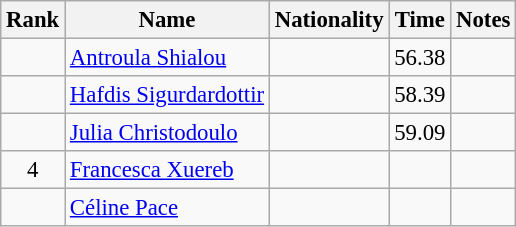<table class="wikitable sortable" style="text-align:center; font-size:95%">
<tr>
<th>Rank</th>
<th>Name</th>
<th>Nationality</th>
<th>Time</th>
<th>Notes</th>
</tr>
<tr>
<td></td>
<td align=left><a href='#'>Antroula Shialou</a></td>
<td align=left></td>
<td>56.38</td>
<td></td>
</tr>
<tr>
<td></td>
<td align=left><a href='#'>Hafdis Sigurdardottir</a></td>
<td align=left></td>
<td>58.39</td>
<td></td>
</tr>
<tr>
<td></td>
<td align=left><a href='#'>Julia Christodoulo</a></td>
<td align=left></td>
<td>59.09</td>
<td></td>
</tr>
<tr>
<td>4</td>
<td align=left><a href='#'>Francesca Xuereb</a></td>
<td align=left></td>
<td></td>
<td></td>
</tr>
<tr>
<td></td>
<td align=left><a href='#'>Céline Pace</a></td>
<td align=left></td>
<td></td>
<td></td>
</tr>
</table>
